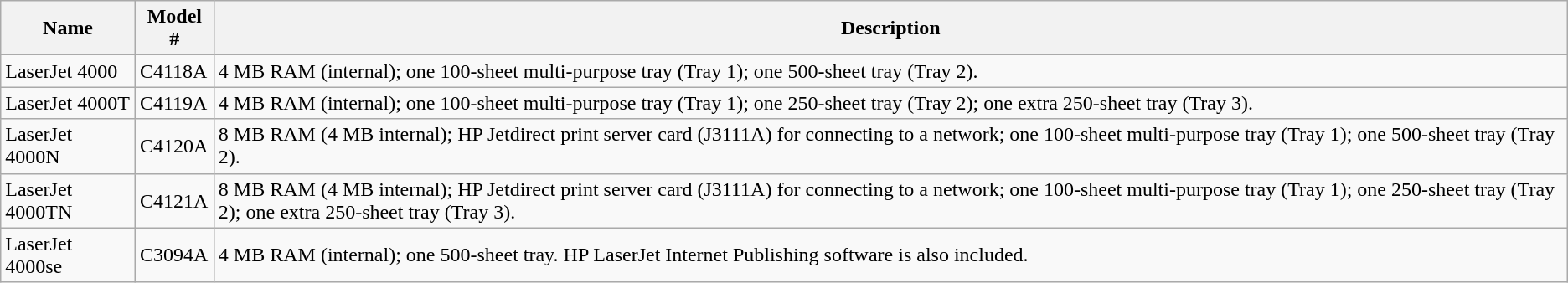<table class="wikitable">
<tr>
<th>Name</th>
<th>Model #</th>
<th>Description</th>
</tr>
<tr>
<td>LaserJet 4000</td>
<td>C4118A</td>
<td>4 MB RAM (internal); one 100-sheet multi-purpose tray (Tray 1); one 500-sheet tray (Tray 2).</td>
</tr>
<tr>
<td>LaserJet 4000T</td>
<td>C4119A</td>
<td>4 MB RAM (internal); one 100-sheet multi-purpose tray (Tray 1); one 250-sheet tray (Tray 2); one extra 250-sheet tray (Tray 3).</td>
</tr>
<tr>
<td>LaserJet 4000N</td>
<td>C4120A</td>
<td>8 MB RAM (4 MB  internal); HP Jetdirect print server card (J3111A) for connecting to a network; one 100-sheet multi-purpose tray (Tray 1); one 500-sheet tray (Tray 2).</td>
</tr>
<tr>
<td>LaserJet 4000TN</td>
<td>C4121A</td>
<td>8 MB RAM (4 MB internal); HP Jetdirect print server card (J3111A) for connecting to a network; one 100-sheet multi-purpose tray (Tray 1); one 250-sheet tray (Tray 2); one extra 250-sheet tray (Tray 3).</td>
</tr>
<tr>
<td>LaserJet 4000se</td>
<td>C3094A</td>
<td>4 MB RAM (internal); one 500-sheet tray. HP LaserJet Internet Publishing software is also included.</td>
</tr>
</table>
